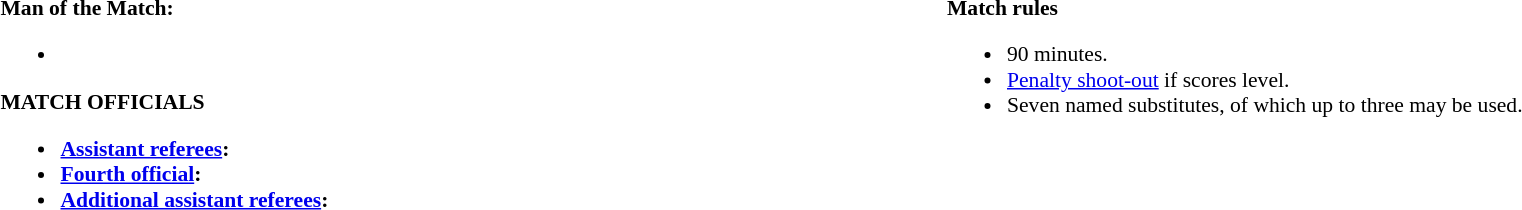<table width=100% style="font-size: 90%">
<tr>
<td width=50% valign=top><br><strong>Man of the Match:</strong><ul><li></li></ul><strong>MATCH OFFICIALS</strong><ul><li><strong><a href='#'>Assistant referees</a>:</strong></li><li><strong><a href='#'>Fourth official</a>:</strong></li><li><strong><a href='#'>Additional assistant referees</a>:</strong></li></ul></td>
<td width=50% valign=top><br><strong>Match rules</strong><ul><li>90 minutes.</li><li><a href='#'>Penalty shoot-out</a> if scores level.</li><li>Seven named substitutes, of which up to three may be used.</li></ul></td>
</tr>
</table>
